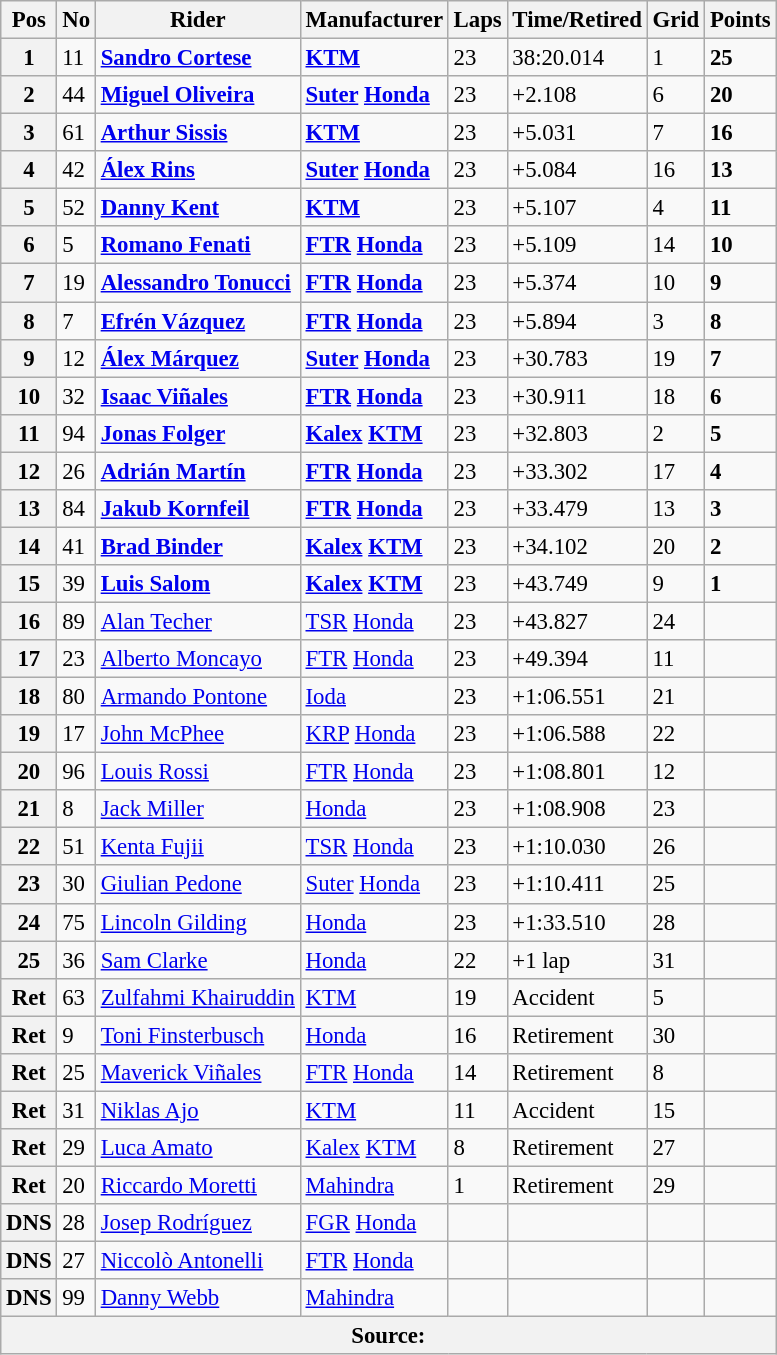<table class="wikitable" style="font-size: 95%;">
<tr>
<th>Pos</th>
<th>No</th>
<th>Rider</th>
<th>Manufacturer</th>
<th>Laps</th>
<th>Time/Retired</th>
<th>Grid</th>
<th>Points</th>
</tr>
<tr>
<th>1</th>
<td>11</td>
<td> <strong><a href='#'>Sandro Cortese</a></strong></td>
<td><strong><a href='#'>KTM</a></strong></td>
<td>23</td>
<td>38:20.014</td>
<td>1</td>
<td><strong>25</strong></td>
</tr>
<tr>
<th>2</th>
<td>44</td>
<td> <strong><a href='#'>Miguel Oliveira</a></strong></td>
<td><strong><a href='#'>Suter</a> <a href='#'>Honda</a></strong></td>
<td>23</td>
<td>+2.108</td>
<td>6</td>
<td><strong>20</strong></td>
</tr>
<tr>
<th>3</th>
<td>61</td>
<td> <strong><a href='#'>Arthur Sissis</a></strong></td>
<td><strong><a href='#'>KTM</a></strong></td>
<td>23</td>
<td>+5.031</td>
<td>7</td>
<td><strong>16</strong></td>
</tr>
<tr>
<th>4</th>
<td>42</td>
<td> <strong><a href='#'>Álex Rins</a></strong></td>
<td><strong><a href='#'>Suter</a> <a href='#'>Honda</a></strong></td>
<td>23</td>
<td>+5.084</td>
<td>16</td>
<td><strong>13</strong></td>
</tr>
<tr>
<th>5</th>
<td>52</td>
<td> <strong><a href='#'>Danny Kent</a></strong></td>
<td><strong><a href='#'>KTM</a></strong></td>
<td>23</td>
<td>+5.107</td>
<td>4</td>
<td><strong>11</strong></td>
</tr>
<tr>
<th>6</th>
<td>5</td>
<td> <strong><a href='#'>Romano Fenati</a></strong></td>
<td><strong><a href='#'>FTR</a> <a href='#'>Honda</a></strong></td>
<td>23</td>
<td>+5.109</td>
<td>14</td>
<td><strong>10</strong></td>
</tr>
<tr>
<th>7</th>
<td>19</td>
<td> <strong><a href='#'>Alessandro Tonucci</a></strong></td>
<td><strong><a href='#'>FTR</a> <a href='#'>Honda</a></strong></td>
<td>23</td>
<td>+5.374</td>
<td>10</td>
<td><strong>9</strong></td>
</tr>
<tr>
<th>8</th>
<td>7</td>
<td> <strong><a href='#'>Efrén Vázquez</a></strong></td>
<td><strong><a href='#'>FTR</a> <a href='#'>Honda</a></strong></td>
<td>23</td>
<td>+5.894</td>
<td>3</td>
<td><strong>8</strong></td>
</tr>
<tr>
<th>9</th>
<td>12</td>
<td> <strong><a href='#'>Álex Márquez</a></strong></td>
<td><strong><a href='#'>Suter</a> <a href='#'>Honda</a></strong></td>
<td>23</td>
<td>+30.783</td>
<td>19</td>
<td><strong>7</strong></td>
</tr>
<tr>
<th>10</th>
<td>32</td>
<td> <strong><a href='#'>Isaac Viñales</a></strong></td>
<td><strong><a href='#'>FTR</a> <a href='#'>Honda</a></strong></td>
<td>23</td>
<td>+30.911</td>
<td>18</td>
<td><strong>6</strong></td>
</tr>
<tr>
<th>11</th>
<td>94</td>
<td> <strong><a href='#'>Jonas Folger</a></strong></td>
<td><strong><a href='#'>Kalex</a> <a href='#'>KTM</a></strong></td>
<td>23</td>
<td>+32.803</td>
<td>2</td>
<td><strong>5</strong></td>
</tr>
<tr>
<th>12</th>
<td>26</td>
<td> <strong><a href='#'>Adrián Martín</a></strong></td>
<td><strong><a href='#'>FTR</a> <a href='#'>Honda</a></strong></td>
<td>23</td>
<td>+33.302</td>
<td>17</td>
<td><strong>4</strong></td>
</tr>
<tr>
<th>13</th>
<td>84</td>
<td> <strong><a href='#'>Jakub Kornfeil</a></strong></td>
<td><strong><a href='#'>FTR</a> <a href='#'>Honda</a></strong></td>
<td>23</td>
<td>+33.479</td>
<td>13</td>
<td><strong>3</strong></td>
</tr>
<tr>
<th>14</th>
<td>41</td>
<td> <strong><a href='#'>Brad Binder</a></strong></td>
<td><strong><a href='#'>Kalex</a> <a href='#'>KTM</a></strong></td>
<td>23</td>
<td>+34.102</td>
<td>20</td>
<td><strong>2</strong></td>
</tr>
<tr>
<th>15</th>
<td>39</td>
<td> <strong><a href='#'>Luis Salom</a></strong></td>
<td><strong><a href='#'>Kalex</a> <a href='#'>KTM</a></strong></td>
<td>23</td>
<td>+43.749</td>
<td>9</td>
<td><strong>1</strong></td>
</tr>
<tr>
<th>16</th>
<td>89</td>
<td> <a href='#'>Alan Techer</a></td>
<td><a href='#'>TSR</a> <a href='#'>Honda</a></td>
<td>23</td>
<td>+43.827</td>
<td>24</td>
<td></td>
</tr>
<tr>
<th>17</th>
<td>23</td>
<td> <a href='#'>Alberto Moncayo</a></td>
<td><a href='#'>FTR</a> <a href='#'>Honda</a></td>
<td>23</td>
<td>+49.394</td>
<td>11</td>
<td></td>
</tr>
<tr>
<th>18</th>
<td>80</td>
<td> <a href='#'>Armando Pontone</a></td>
<td><a href='#'>Ioda</a></td>
<td>23</td>
<td>+1:06.551</td>
<td>21</td>
<td></td>
</tr>
<tr>
<th>19</th>
<td>17</td>
<td> <a href='#'>John McPhee</a></td>
<td><a href='#'>KRP</a> <a href='#'>Honda</a></td>
<td>23</td>
<td>+1:06.588</td>
<td>22</td>
<td></td>
</tr>
<tr>
<th>20</th>
<td>96</td>
<td> <a href='#'>Louis Rossi</a></td>
<td><a href='#'>FTR</a> <a href='#'>Honda</a></td>
<td>23</td>
<td>+1:08.801</td>
<td>12</td>
<td></td>
</tr>
<tr>
<th>21</th>
<td>8</td>
<td> <a href='#'>Jack Miller</a></td>
<td><a href='#'>Honda</a></td>
<td>23</td>
<td>+1:08.908</td>
<td>23</td>
<td></td>
</tr>
<tr>
<th>22</th>
<td>51</td>
<td> <a href='#'>Kenta Fujii</a></td>
<td><a href='#'>TSR</a> <a href='#'>Honda</a></td>
<td>23</td>
<td>+1:10.030</td>
<td>26</td>
<td></td>
</tr>
<tr>
<th>23</th>
<td>30</td>
<td> <a href='#'>Giulian Pedone</a></td>
<td><a href='#'>Suter</a> <a href='#'>Honda</a></td>
<td>23</td>
<td>+1:10.411</td>
<td>25</td>
<td></td>
</tr>
<tr>
<th>24</th>
<td>75</td>
<td> <a href='#'>Lincoln Gilding</a></td>
<td><a href='#'>Honda</a></td>
<td>23</td>
<td>+1:33.510</td>
<td>28</td>
<td></td>
</tr>
<tr>
<th>25</th>
<td>36</td>
<td> <a href='#'>Sam Clarke</a></td>
<td><a href='#'>Honda</a></td>
<td>22</td>
<td>+1 lap</td>
<td>31</td>
<td></td>
</tr>
<tr>
<th>Ret</th>
<td>63</td>
<td> <a href='#'>Zulfahmi Khairuddin</a></td>
<td><a href='#'>KTM</a></td>
<td>19</td>
<td>Accident</td>
<td>5</td>
<td></td>
</tr>
<tr>
<th>Ret</th>
<td>9</td>
<td> <a href='#'>Toni Finsterbusch</a></td>
<td><a href='#'>Honda</a></td>
<td>16</td>
<td>Retirement</td>
<td>30</td>
<td></td>
</tr>
<tr>
<th>Ret</th>
<td>25</td>
<td> <a href='#'>Maverick Viñales</a></td>
<td><a href='#'>FTR</a> <a href='#'>Honda</a></td>
<td>14</td>
<td>Retirement</td>
<td>8</td>
<td></td>
</tr>
<tr>
<th>Ret</th>
<td>31</td>
<td> <a href='#'>Niklas Ajo</a></td>
<td><a href='#'>KTM</a></td>
<td>11</td>
<td>Accident</td>
<td>15</td>
<td></td>
</tr>
<tr>
<th>Ret</th>
<td>29</td>
<td> <a href='#'>Luca Amato</a></td>
<td><a href='#'>Kalex</a> <a href='#'>KTM</a></td>
<td>8</td>
<td>Retirement</td>
<td>27</td>
<td></td>
</tr>
<tr>
<th>Ret</th>
<td>20</td>
<td> <a href='#'>Riccardo Moretti</a></td>
<td><a href='#'>Mahindra</a></td>
<td>1</td>
<td>Retirement</td>
<td>29</td>
<td></td>
</tr>
<tr>
<th>DNS</th>
<td>28</td>
<td> <a href='#'>Josep Rodríguez</a></td>
<td><a href='#'>FGR</a> <a href='#'>Honda</a></td>
<td></td>
<td></td>
<td></td>
<td></td>
</tr>
<tr>
<th>DNS</th>
<td>27</td>
<td> <a href='#'>Niccolò Antonelli</a></td>
<td><a href='#'>FTR</a> <a href='#'>Honda</a></td>
<td></td>
<td></td>
<td></td>
<td></td>
</tr>
<tr>
<th>DNS</th>
<td>99</td>
<td> <a href='#'>Danny Webb</a></td>
<td><a href='#'>Mahindra</a></td>
<td></td>
<td></td>
<td></td>
<td></td>
</tr>
<tr>
<th colspan=8>Source:</th>
</tr>
</table>
